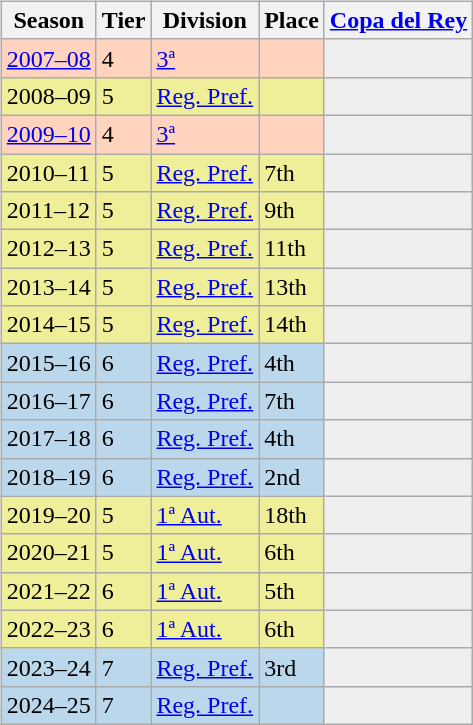<table>
<tr>
<td valign="top" width=0%><br><table class="wikitable">
<tr style="background:#f0f6fa;">
<th>Season</th>
<th>Tier</th>
<th>Division</th>
<th>Place</th>
<th><a href='#'>Copa del Rey</a></th>
</tr>
<tr>
<td style="background:#FFD3BD;"><a href='#'>2007–08</a></td>
<td style="background:#FFD3BD;">4</td>
<td style="background:#FFD3BD;"><a href='#'>3ª</a></td>
<td style="background:#FFD3BD;"></td>
<th style="background:#efefef;"></th>
</tr>
<tr>
<td style="background:#EFEF99;">2008–09</td>
<td style="background:#EFEF99;">5</td>
<td style="background:#EFEF99;"><a href='#'>Reg. Pref.</a></td>
<td style="background:#EFEF99;"></td>
<th style="background:#efefef;"></th>
</tr>
<tr>
<td style="background:#FFD3BD;"><a href='#'>2009–10</a></td>
<td style="background:#FFD3BD;">4</td>
<td style="background:#FFD3BD;"><a href='#'>3ª</a></td>
<td style="background:#FFD3BD;"></td>
<th style="background:#efefef;"></th>
</tr>
<tr>
<td style="background:#EFEF99;">2010–11</td>
<td style="background:#EFEF99;">5</td>
<td style="background:#EFEF99;"><a href='#'>Reg. Pref.</a></td>
<td style="background:#EFEF99;">7th</td>
<th style="background:#efefef;"></th>
</tr>
<tr>
<td style="background:#EFEF99;">2011–12</td>
<td style="background:#EFEF99;">5</td>
<td style="background:#EFEF99;"><a href='#'>Reg. Pref.</a></td>
<td style="background:#EFEF99;">9th</td>
<th style="background:#efefef;"></th>
</tr>
<tr>
<td style="background:#EFEF99;">2012–13</td>
<td style="background:#EFEF99;">5</td>
<td style="background:#EFEF99;"><a href='#'>Reg. Pref.</a></td>
<td style="background:#EFEF99;">11th</td>
<th style="background:#efefef;"></th>
</tr>
<tr>
<td style="background:#EFEF99;">2013–14</td>
<td style="background:#EFEF99;">5</td>
<td style="background:#EFEF99;"><a href='#'>Reg. Pref.</a></td>
<td style="background:#EFEF99;">13th</td>
<th style="background:#efefef;"></th>
</tr>
<tr>
<td style="background:#EFEF99;">2014–15</td>
<td style="background:#EFEF99;">5</td>
<td style="background:#EFEF99;"><a href='#'>Reg. Pref.</a></td>
<td style="background:#EFEF99;">14th</td>
<th style="background:#efefef;"></th>
</tr>
<tr>
<td style="background:#BBD7EC;">2015–16</td>
<td style="background:#BBD7EC;">6</td>
<td style="background:#BBD7EC;"><a href='#'>Reg. Pref.</a></td>
<td style="background:#BBD7EC;">4th</td>
<th style="background:#efefef;"></th>
</tr>
<tr>
<td style="background:#BBD7EC;">2016–17</td>
<td style="background:#BBD7EC;">6</td>
<td style="background:#BBD7EC;"><a href='#'>Reg. Pref.</a></td>
<td style="background:#BBD7EC;">7th</td>
<th style="background:#efefef;"></th>
</tr>
<tr>
<td style="background:#BBD7EC;">2017–18</td>
<td style="background:#BBD7EC;">6</td>
<td style="background:#BBD7EC;"><a href='#'>Reg. Pref.</a></td>
<td style="background:#BBD7EC;">4th</td>
<th style="background:#efefef;"></th>
</tr>
<tr>
<td style="background:#BBD7EC;">2018–19</td>
<td style="background:#BBD7EC;">6</td>
<td style="background:#BBD7EC;"><a href='#'>Reg. Pref.</a></td>
<td style="background:#BBD7EC;">2nd</td>
<th style="background:#efefef;"></th>
</tr>
<tr>
<td style="background:#EFEF99;">2019–20</td>
<td style="background:#EFEF99;">5</td>
<td style="background:#EFEF99;"><a href='#'>1ª Aut.</a></td>
<td style="background:#EFEF99;">18th</td>
<th style="background:#efefef;"></th>
</tr>
<tr>
<td style="background:#EFEF99;">2020–21</td>
<td style="background:#EFEF99;">5</td>
<td style="background:#EFEF99;"><a href='#'>1ª Aut.</a></td>
<td style="background:#EFEF99;">6th</td>
<th style="background:#efefef;"></th>
</tr>
<tr>
<td style="background:#EFEF99;">2021–22</td>
<td style="background:#EFEF99;">6</td>
<td style="background:#EFEF99;"><a href='#'>1ª Aut.</a></td>
<td style="background:#EFEF99;">5th</td>
<th style="background:#efefef;"></th>
</tr>
<tr>
<td style="background:#EFEF99;">2022–23</td>
<td style="background:#EFEF99;">6</td>
<td style="background:#EFEF99;"><a href='#'>1ª Aut.</a></td>
<td style="background:#EFEF99;">6th</td>
<th style="background:#efefef;"></th>
</tr>
<tr>
<td style="background:#BBD7EC;">2023–24</td>
<td style="background:#BBD7EC;">7</td>
<td style="background:#BBD7EC;"><a href='#'>Reg. Pref.</a></td>
<td style="background:#BBD7EC;">3rd</td>
<th style="background:#efefef;"></th>
</tr>
<tr>
<td style="background:#BBD7EC;">2024–25</td>
<td style="background:#BBD7EC;">7</td>
<td style="background:#BBD7EC;"><a href='#'>Reg. Pref.</a></td>
<td style="background:#BBD7EC;"></td>
<th style="background:#efefef;"></th>
</tr>
</table>
</td>
</tr>
</table>
